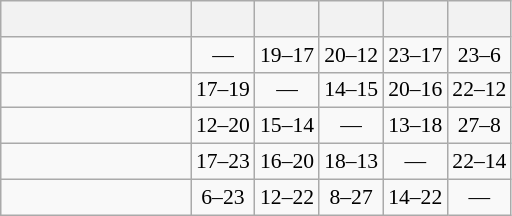<table class="wikitable" style="text-align:center; font-size:90%;">
<tr>
<th width=120> </th>
<th></th>
<th></th>
<th></th>
<th></th>
<th></th>
</tr>
<tr>
<td style="text-align:right;"></td>
<td>—</td>
<td>19–17</td>
<td>20–12</td>
<td>23–17</td>
<td>23–6</td>
</tr>
<tr>
<td style="text-align:right;"></td>
<td>17–19</td>
<td>—</td>
<td>14–15</td>
<td>20–16</td>
<td>22–12</td>
</tr>
<tr>
<td style="text-align:right;"></td>
<td>12–20</td>
<td>15–14</td>
<td>—</td>
<td>13–18</td>
<td>27–8</td>
</tr>
<tr>
<td style="text-align:right;"></td>
<td>17–23</td>
<td>16–20</td>
<td>18–13</td>
<td>—</td>
<td>22–14</td>
</tr>
<tr>
<td style="text-align:right;"></td>
<td>6–23</td>
<td>12–22</td>
<td>8–27</td>
<td>14–22</td>
<td>—</td>
</tr>
</table>
